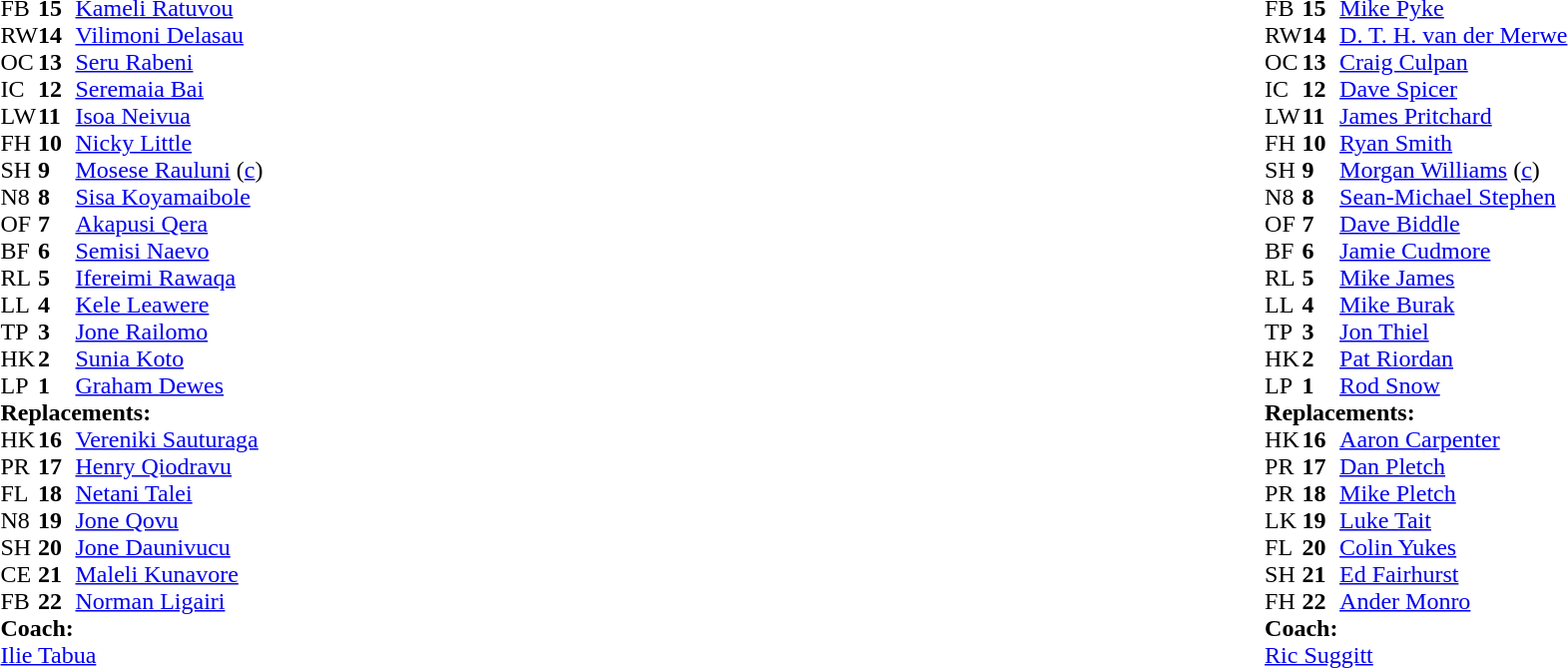<table width="100%">
<tr>
<td style="vertical-align:top" width="50%"><br><table cellspacing="0" cellpadding="0">
<tr>
<th width="25"></th>
<th width="25"></th>
</tr>
<tr>
<td>FB</td>
<td><strong>15</strong></td>
<td><a href='#'>Kameli Ratuvou</a></td>
</tr>
<tr>
<td>RW</td>
<td><strong>14</strong></td>
<td><a href='#'>Vilimoni Delasau</a></td>
</tr>
<tr>
<td>OC</td>
<td><strong>13</strong></td>
<td><a href='#'>Seru Rabeni</a></td>
<td></td>
<td></td>
</tr>
<tr>
<td>IC</td>
<td><strong>12</strong></td>
<td><a href='#'>Seremaia Bai</a></td>
</tr>
<tr>
<td>LW</td>
<td><strong>11</strong></td>
<td><a href='#'>Isoa Neivua</a></td>
<td></td>
<td></td>
</tr>
<tr>
<td>FH</td>
<td><strong>10</strong></td>
<td><a href='#'>Nicky Little</a></td>
</tr>
<tr>
<td>SH</td>
<td><strong>9</strong></td>
<td><a href='#'>Mosese Rauluni</a> (<a href='#'>c</a>)</td>
</tr>
<tr>
<td>N8</td>
<td><strong>8</strong></td>
<td><a href='#'>Sisa Koyamaibole</a></td>
</tr>
<tr>
<td>OF</td>
<td><strong>7</strong></td>
<td><a href='#'>Akapusi Qera</a></td>
</tr>
<tr>
<td>BF</td>
<td><strong>6</strong></td>
<td><a href='#'>Semisi Naevo</a></td>
<td></td>
<td></td>
</tr>
<tr>
<td>RL</td>
<td><strong>5</strong></td>
<td><a href='#'>Ifereimi Rawaqa</a></td>
</tr>
<tr>
<td>LL</td>
<td><strong>4</strong></td>
<td><a href='#'>Kele Leawere</a></td>
</tr>
<tr>
<td>TP</td>
<td><strong>3</strong></td>
<td><a href='#'>Jone Railomo</a></td>
<td></td>
<td></td>
</tr>
<tr>
<td>HK</td>
<td><strong>2</strong></td>
<td><a href='#'>Sunia Koto</a></td>
<td></td>
<td></td>
</tr>
<tr>
<td>LP</td>
<td><strong>1</strong></td>
<td><a href='#'>Graham Dewes</a></td>
</tr>
<tr>
<td colspan=3><strong>Replacements:</strong></td>
</tr>
<tr>
<td>HK</td>
<td><strong>16</strong></td>
<td><a href='#'>Vereniki Sauturaga</a></td>
<td></td>
<td></td>
</tr>
<tr>
<td>PR</td>
<td><strong>17</strong></td>
<td><a href='#'>Henry Qiodravu</a></td>
<td></td>
<td></td>
</tr>
<tr>
<td>FL</td>
<td><strong>18</strong></td>
<td><a href='#'>Netani Talei</a></td>
<td></td>
<td></td>
</tr>
<tr>
<td>N8</td>
<td><strong>19</strong></td>
<td><a href='#'>Jone Qovu</a></td>
</tr>
<tr>
<td>SH</td>
<td><strong>20</strong></td>
<td><a href='#'>Jone Daunivucu</a></td>
</tr>
<tr>
<td>CE</td>
<td><strong>21</strong></td>
<td><a href='#'>Maleli Kunavore</a></td>
<td></td>
<td></td>
</tr>
<tr>
<td>FB</td>
<td><strong>22</strong></td>
<td><a href='#'>Norman Ligairi</a></td>
<td></td>
<td></td>
</tr>
<tr>
<td colspan=3><strong>Coach:</strong></td>
</tr>
<tr>
<td colspan="4"> <a href='#'>Ilie Tabua</a></td>
</tr>
</table>
</td>
<td style="vertical-align:top"></td>
<td style="vertical-align:top" width="50%"><br><table cellspacing="0" cellpadding="0" align="center">
<tr>
<th width="25"></th>
<th width="25"></th>
</tr>
<tr>
<td>FB</td>
<td><strong>15</strong></td>
<td><a href='#'>Mike Pyke</a></td>
</tr>
<tr>
<td>RW</td>
<td><strong>14</strong></td>
<td><a href='#'>D. T. H. van der Merwe</a></td>
</tr>
<tr>
<td>OC</td>
<td><strong>13</strong></td>
<td><a href='#'>Craig Culpan</a></td>
</tr>
<tr>
<td>IC</td>
<td><strong>12</strong></td>
<td><a href='#'>Dave Spicer</a></td>
</tr>
<tr>
<td>LW</td>
<td><strong>11</strong></td>
<td><a href='#'>James Pritchard</a></td>
</tr>
<tr>
<td>FH</td>
<td><strong>10</strong></td>
<td><a href='#'>Ryan Smith</a></td>
</tr>
<tr>
<td>SH</td>
<td><strong>9</strong></td>
<td><a href='#'>Morgan Williams</a> (<a href='#'>c</a>)</td>
</tr>
<tr>
<td>N8</td>
<td><strong>8</strong></td>
<td><a href='#'>Sean-Michael Stephen</a></td>
<td></td>
<td></td>
</tr>
<tr>
<td>OF</td>
<td><strong>7</strong></td>
<td><a href='#'>Dave Biddle</a></td>
</tr>
<tr>
<td>BF</td>
<td><strong>6</strong></td>
<td><a href='#'>Jamie Cudmore</a></td>
</tr>
<tr>
<td>RL</td>
<td><strong>5</strong></td>
<td><a href='#'>Mike James</a></td>
</tr>
<tr>
<td>LL</td>
<td><strong>4</strong></td>
<td><a href='#'>Mike Burak</a></td>
<td></td>
<td></td>
</tr>
<tr>
<td>TP</td>
<td><strong>3</strong></td>
<td><a href='#'>Jon Thiel</a></td>
</tr>
<tr>
<td>HK</td>
<td><strong>2</strong></td>
<td><a href='#'>Pat Riordan</a></td>
<td></td>
<td></td>
</tr>
<tr>
<td>LP</td>
<td><strong>1</strong></td>
<td><a href='#'>Rod Snow</a></td>
<td></td>
<td></td>
</tr>
<tr>
<td colspan=3><strong>Replacements:</strong></td>
</tr>
<tr>
<td>HK</td>
<td><strong>16</strong></td>
<td><a href='#'>Aaron Carpenter</a></td>
<td></td>
<td></td>
</tr>
<tr>
<td>PR</td>
<td><strong>17</strong></td>
<td><a href='#'>Dan Pletch</a></td>
<td></td>
<td></td>
</tr>
<tr>
<td>PR</td>
<td><strong>18</strong></td>
<td><a href='#'>Mike Pletch</a></td>
</tr>
<tr>
<td>LK</td>
<td><strong>19</strong></td>
<td><a href='#'>Luke Tait</a></td>
<td></td>
<td></td>
</tr>
<tr>
<td>FL</td>
<td><strong>20</strong></td>
<td><a href='#'>Colin Yukes</a></td>
<td></td>
<td></td>
</tr>
<tr>
<td>SH</td>
<td><strong>21</strong></td>
<td><a href='#'>Ed Fairhurst</a></td>
</tr>
<tr>
<td>FH</td>
<td><strong>22</strong></td>
<td><a href='#'>Ander Monro</a></td>
</tr>
<tr>
<td colspan=3><strong>Coach:</strong></td>
</tr>
<tr>
<td colspan="4"> <a href='#'>Ric Suggitt</a></td>
</tr>
</table>
</td>
</tr>
</table>
